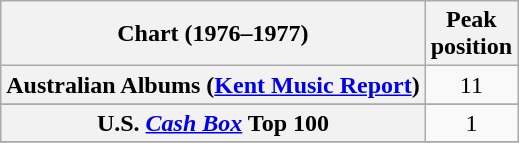<table class="wikitable sortable plainrowheaders">
<tr>
<th>Chart (1976–1977)</th>
<th>Peak<br>position</th>
</tr>
<tr>
<th scope="row">Australian Albums (<a href='#'>Kent Music Report</a>)</th>
<td style="text-align:center;">11</td>
</tr>
<tr>
</tr>
<tr>
</tr>
<tr>
</tr>
<tr>
</tr>
<tr>
</tr>
<tr>
</tr>
<tr>
<th scope="row">U.S. <em><a href='#'>Cash Box</a></em> Top 100</th>
<td style="text-align:center;">1</td>
</tr>
<tr>
</tr>
</table>
